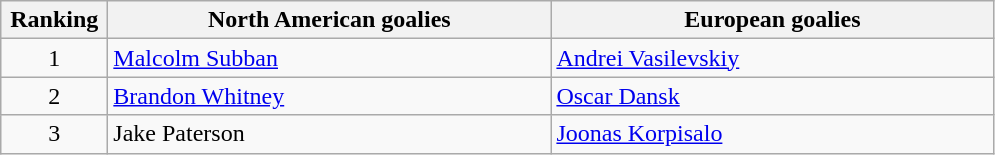<table class="wikitable">
<tr>
<th style="width:4em;">Ranking</th>
<th style="width:18em;">North American goalies</th>
<th style="width:18em;">European goalies</th>
</tr>
<tr>
<td style="text-align:center;">1</td>
<td> <a href='#'>Malcolm Subban</a></td>
<td> <a href='#'>Andrei Vasilevskiy</a></td>
</tr>
<tr>
<td style="text-align:center;">2</td>
<td> <a href='#'>Brandon Whitney</a></td>
<td> <a href='#'>Oscar Dansk</a></td>
</tr>
<tr>
<td style="text-align:center;">3</td>
<td> Jake Paterson</td>
<td> <a href='#'>Joonas Korpisalo</a></td>
</tr>
</table>
